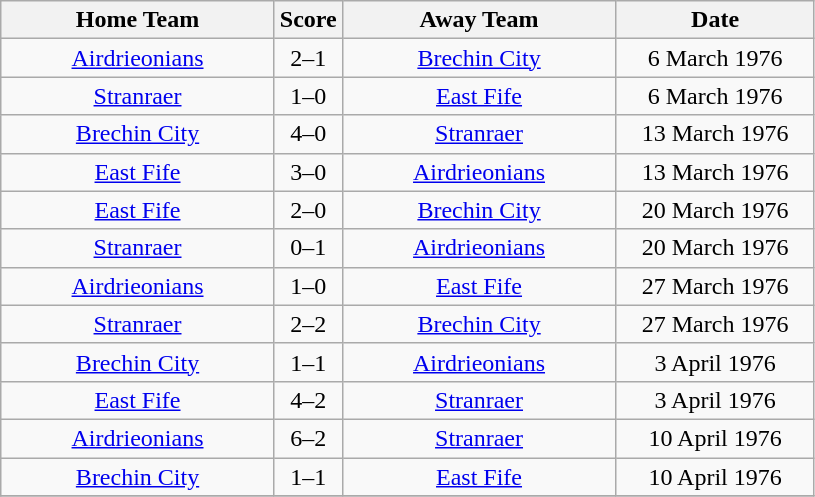<table class="wikitable" style="text-align:center;">
<tr>
<th width=175>Home Team</th>
<th width=20>Score</th>
<th width=175>Away Team</th>
<th width= 125>Date</th>
</tr>
<tr>
<td><a href='#'>Airdrieonians</a></td>
<td>2–1</td>
<td><a href='#'>Brechin City</a></td>
<td>6 March 1976</td>
</tr>
<tr>
<td><a href='#'>Stranraer</a></td>
<td>1–0</td>
<td><a href='#'>East Fife</a></td>
<td>6 March 1976</td>
</tr>
<tr>
<td><a href='#'>Brechin City</a></td>
<td>4–0</td>
<td><a href='#'>Stranraer</a></td>
<td>13 March 1976</td>
</tr>
<tr>
<td><a href='#'>East Fife</a></td>
<td>3–0</td>
<td><a href='#'>Airdrieonians</a></td>
<td>13 March 1976</td>
</tr>
<tr>
<td><a href='#'>East Fife</a></td>
<td>2–0</td>
<td><a href='#'>Brechin City</a></td>
<td>20 March 1976</td>
</tr>
<tr>
<td><a href='#'>Stranraer</a></td>
<td>0–1</td>
<td><a href='#'>Airdrieonians</a></td>
<td>20 March 1976</td>
</tr>
<tr>
<td><a href='#'>Airdrieonians</a></td>
<td>1–0</td>
<td><a href='#'>East Fife</a></td>
<td>27 March 1976</td>
</tr>
<tr>
<td><a href='#'>Stranraer</a></td>
<td>2–2</td>
<td><a href='#'>Brechin City</a></td>
<td>27 March 1976</td>
</tr>
<tr>
<td><a href='#'>Brechin City</a></td>
<td>1–1</td>
<td><a href='#'>Airdrieonians</a></td>
<td>3 April 1976</td>
</tr>
<tr>
<td><a href='#'>East Fife</a></td>
<td>4–2</td>
<td><a href='#'>Stranraer</a></td>
<td>3 April 1976</td>
</tr>
<tr>
<td><a href='#'>Airdrieonians</a></td>
<td>6–2</td>
<td><a href='#'>Stranraer</a></td>
<td>10 April 1976</td>
</tr>
<tr>
<td><a href='#'>Brechin City</a></td>
<td>1–1</td>
<td><a href='#'>East Fife</a></td>
<td>10 April 1976</td>
</tr>
<tr>
</tr>
</table>
